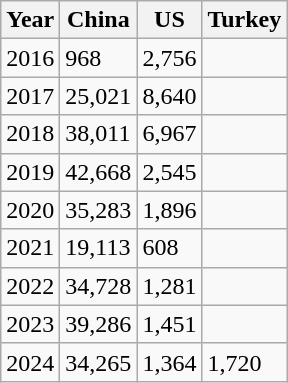<table class="wikitable">
<tr>
<th>Year</th>
<th>China</th>
<th>US</th>
<th>Turkey</th>
</tr>
<tr>
<td>2016</td>
<td>968</td>
<td>2,756</td>
<td></td>
</tr>
<tr>
<td>2017</td>
<td>25,021</td>
<td>8,640</td>
<td></td>
</tr>
<tr>
<td>2018</td>
<td>38,011</td>
<td>6,967</td>
<td></td>
</tr>
<tr>
<td>2019</td>
<td>42,668</td>
<td>2,545</td>
<td></td>
</tr>
<tr>
<td>2020</td>
<td>35,283</td>
<td>1,896</td>
<td></td>
</tr>
<tr>
<td>2021</td>
<td>19,113</td>
<td>608</td>
<td></td>
</tr>
<tr>
<td>2022</td>
<td>34,728</td>
<td>1,281</td>
<td></td>
</tr>
<tr>
<td>2023</td>
<td>39,286</td>
<td>1,451</td>
<td></td>
</tr>
<tr>
<td>2024</td>
<td>34,265</td>
<td>1,364</td>
<td>1,720</td>
</tr>
</table>
